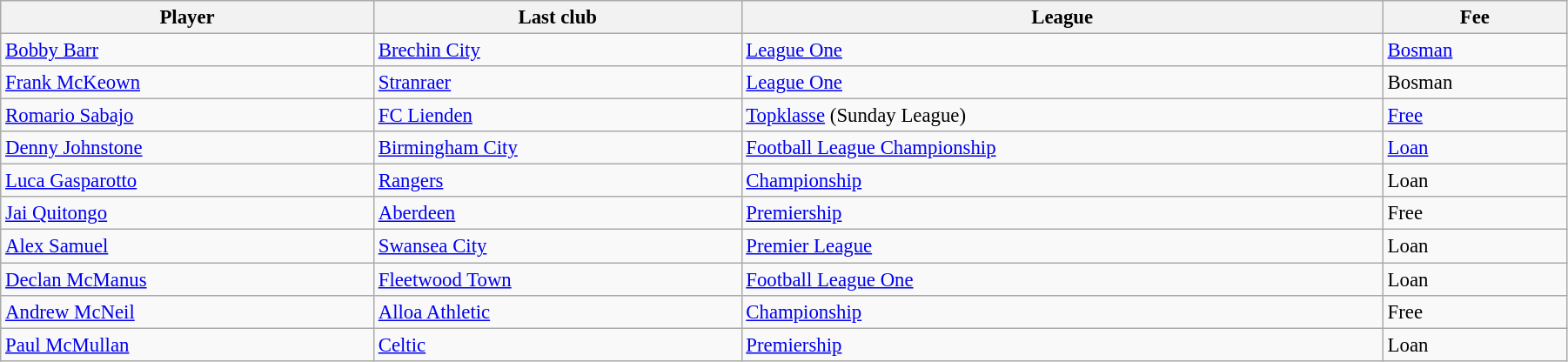<table class="wikitable" style="text-align:center; font-size:95%;width:95%; text-align:left">
<tr>
<th>Player</th>
<th>Last club</th>
<th>League</th>
<th>Fee</th>
</tr>
<tr>
<td> <a href='#'>Bobby Barr</a></td>
<td> <a href='#'>Brechin City</a></td>
<td> <a href='#'>League One</a></td>
<td><a href='#'>Bosman</a></td>
</tr>
<tr>
<td> <a href='#'>Frank McKeown</a></td>
<td> <a href='#'>Stranraer</a></td>
<td> <a href='#'>League One</a></td>
<td>Bosman</td>
</tr>
<tr>
<td> <a href='#'>Romario Sabajo</a></td>
<td> <a href='#'>FC Lienden</a></td>
<td> <a href='#'>Topklasse</a> (Sunday League)</td>
<td><a href='#'>Free</a></td>
</tr>
<tr>
<td> <a href='#'>Denny Johnstone</a></td>
<td> <a href='#'>Birmingham City</a></td>
<td> <a href='#'>Football League Championship</a></td>
<td><a href='#'>Loan</a></td>
</tr>
<tr>
<td> <a href='#'>Luca Gasparotto</a></td>
<td> <a href='#'>Rangers</a></td>
<td> <a href='#'>Championship</a></td>
<td>Loan</td>
</tr>
<tr>
<td> <a href='#'>Jai Quitongo</a></td>
<td> <a href='#'>Aberdeen</a></td>
<td> <a href='#'>Premiership</a></td>
<td>Free</td>
</tr>
<tr>
<td> <a href='#'>Alex Samuel</a></td>
<td> <a href='#'>Swansea City</a></td>
<td> <a href='#'>Premier League</a></td>
<td>Loan</td>
</tr>
<tr>
<td> <a href='#'>Declan McManus</a></td>
<td> <a href='#'>Fleetwood Town</a></td>
<td> <a href='#'>Football League One</a></td>
<td>Loan</td>
</tr>
<tr>
<td> <a href='#'>Andrew McNeil</a></td>
<td> <a href='#'>Alloa Athletic</a></td>
<td> <a href='#'>Championship</a></td>
<td>Free</td>
</tr>
<tr>
<td> <a href='#'>Paul McMullan</a></td>
<td> <a href='#'>Celtic</a></td>
<td> <a href='#'>Premiership</a></td>
<td>Loan</td>
</tr>
</table>
